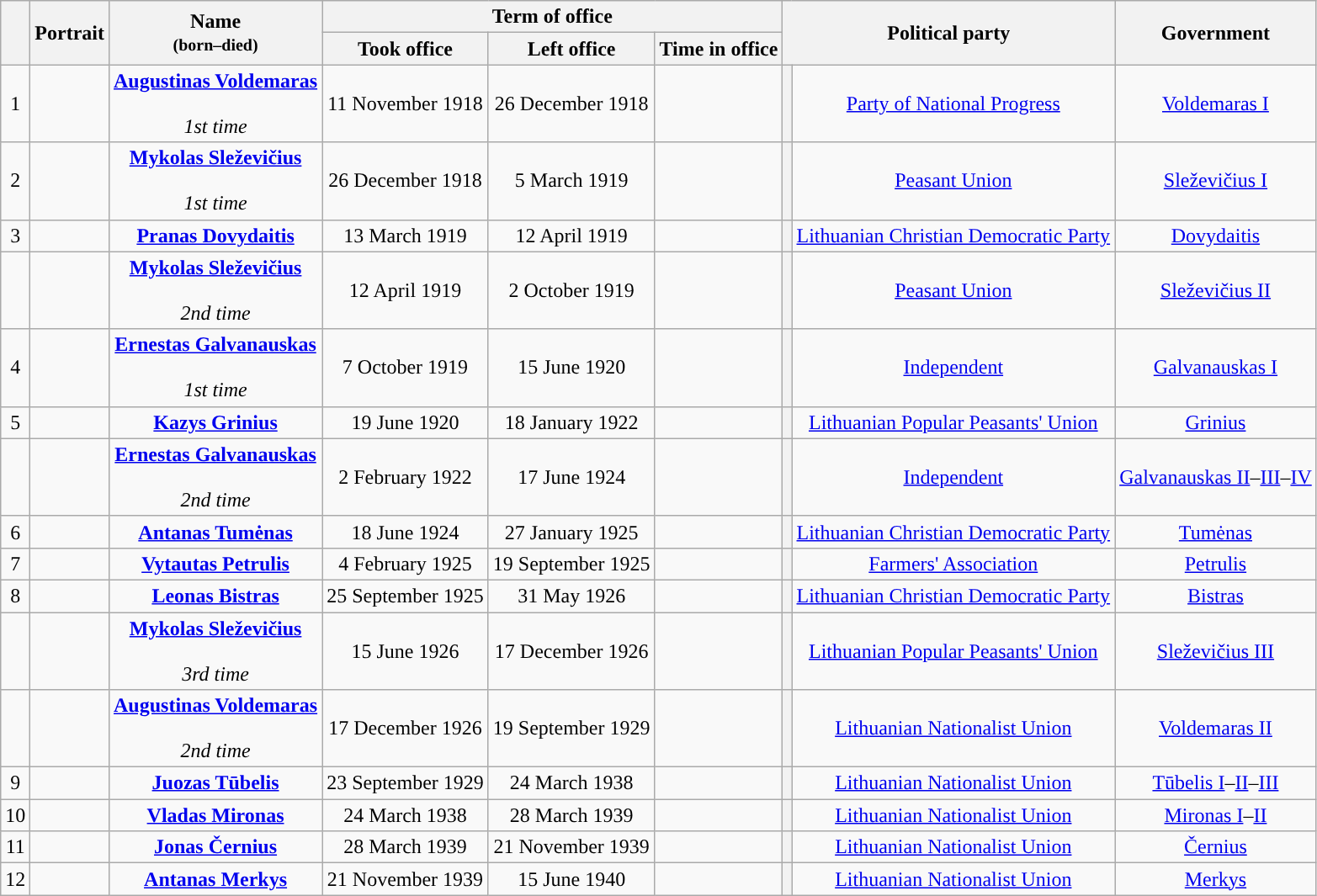<table class="wikitable" style="text-align:center;">
<tr>
<th rowspan=2></th>
<th rowspan=2>Portrait</th>
<th rowspan=2>Name<br><small>(born–died)</small></th>
<th colspan=3>Term of office</th>
<th colspan=2 rowspan=2>Political party</th>
<th rowspan=2>Government</th>
</tr>
<tr>
<th>Took office</th>
<th>Left office</th>
<th>Time in office</th>
</tr>
<tr>
<td>1</td>
<td></td>
<td><strong><a href='#'>Augustinas Voldemaras</a></strong><br><br><em>1st time</em></td>
<td>11 November 1918</td>
<td>26 December 1918</td>
<td></td>
<th style="background:"></th>
<td><a href='#'>Party of National Progress</a></td>
<td><a href='#'>Voldemaras I</a></td>
</tr>
<tr>
<td>2</td>
<td></td>
<td><strong><a href='#'>Mykolas Sleževičius</a></strong><br><br><em>1st time</em></td>
<td>26 December 1918</td>
<td>5 March 1919</td>
<td></td>
<th style="background:"></th>
<td><a href='#'>Peasant Union</a></td>
<td><a href='#'>Sleževičius I</a></td>
</tr>
<tr>
<td>3</td>
<td></td>
<td><strong><a href='#'>Pranas Dovydaitis</a></strong><br></td>
<td>13 March 1919</td>
<td>12 April 1919</td>
<td></td>
<th style="background:"></th>
<td><a href='#'>Lithuanian Christian Democratic Party</a></td>
<td><a href='#'>Dovydaitis</a></td>
</tr>
<tr>
<td></td>
<td></td>
<td><strong><a href='#'>Mykolas Sleževičius</a></strong><br><br><em>2nd time</em></td>
<td>12 April 1919</td>
<td>2 October 1919</td>
<td></td>
<th style="background:"></th>
<td><a href='#'>Peasant Union</a></td>
<td><a href='#'>Sleževičius II</a></td>
</tr>
<tr>
<td>4</td>
<td></td>
<td><strong><a href='#'>Ernestas Galvanauskas</a></strong><br><br><em>1st time</em></td>
<td>7 October 1919</td>
<td>15 June 1920</td>
<td></td>
<th style="background:"></th>
<td><a href='#'>Independent</a></td>
<td><a href='#'>Galvanauskas I</a></td>
</tr>
<tr>
<td>5</td>
<td></td>
<td><strong><a href='#'>Kazys Grinius</a></strong><br></td>
<td>19 June 1920</td>
<td>18 January 1922</td>
<td></td>
<th style="background:"></th>
<td><a href='#'>Lithuanian Popular Peasants' Union</a></td>
<td><a href='#'>Grinius</a></td>
</tr>
<tr>
<td></td>
<td></td>
<td><strong><a href='#'>Ernestas Galvanauskas</a></strong><br><br><em>2nd time</em></td>
<td>2 February 1922</td>
<td>17 June 1924</td>
<td></td>
<th style="background:"></th>
<td><a href='#'>Independent</a></td>
<td><a href='#'>Galvanauskas II</a>–<a href='#'>III</a>–<a href='#'>IV</a></td>
</tr>
<tr>
<td>6</td>
<td></td>
<td><strong><a href='#'>Antanas Tumėnas</a></strong><br></td>
<td>18 June 1924</td>
<td>27 January 1925</td>
<td></td>
<th style="background:"></th>
<td><a href='#'>Lithuanian Christian Democratic Party</a></td>
<td><a href='#'>Tumėnas</a></td>
</tr>
<tr>
<td>7</td>
<td></td>
<td><strong><a href='#'>Vytautas Petrulis</a></strong><br></td>
<td>4 February 1925</td>
<td>19 September 1925</td>
<td></td>
<th style="background:"></th>
<td><a href='#'>Farmers' Association</a></td>
<td><a href='#'>Petrulis</a></td>
</tr>
<tr>
<td>8</td>
<td></td>
<td><strong><a href='#'>Leonas Bistras</a></strong><br></td>
<td>25 September 1925</td>
<td>31 May 1926</td>
<td></td>
<th style="background:"></th>
<td><a href='#'>Lithuanian Christian Democratic Party</a></td>
<td><a href='#'>Bistras</a></td>
</tr>
<tr>
<td></td>
<td></td>
<td><strong><a href='#'>Mykolas Sleževičius</a></strong><br><br><em>3rd time</em></td>
<td>15 June 1926</td>
<td>17 December 1926</td>
<td></td>
<th style="background:"></th>
<td><a href='#'>Lithuanian Popular Peasants' Union</a></td>
<td><a href='#'>Sleževičius III</a></td>
</tr>
<tr>
<td></td>
<td></td>
<td><strong><a href='#'>Augustinas Voldemaras</a></strong><br><br><em>2nd time</em></td>
<td>17 December 1926</td>
<td>19 September 1929</td>
<td></td>
<th style="background:"></th>
<td><a href='#'>Lithuanian Nationalist Union</a></td>
<td><a href='#'>Voldemaras II</a></td>
</tr>
<tr>
<td>9</td>
<td></td>
<td><strong><a href='#'>Juozas Tūbelis</a></strong><br></td>
<td>23 September 1929</td>
<td>24 March 1938</td>
<td></td>
<th style="background:"></th>
<td><a href='#'>Lithuanian Nationalist Union</a></td>
<td><a href='#'>Tūbelis I</a>–<a href='#'>II</a>–<a href='#'>III</a></td>
</tr>
<tr>
<td>10</td>
<td></td>
<td><strong><a href='#'>Vladas Mironas</a></strong><br></td>
<td>24 March 1938</td>
<td>28 March 1939</td>
<td></td>
<th style="background:"></th>
<td><a href='#'>Lithuanian Nationalist Union</a></td>
<td><a href='#'>Mironas I</a>–<a href='#'>II</a></td>
</tr>
<tr>
<td>11</td>
<td></td>
<td><strong><a href='#'>Jonas Černius</a></strong><br></td>
<td>28 March 1939</td>
<td>21 November 1939</td>
<td></td>
<th style="background:"></th>
<td><a href='#'>Lithuanian Nationalist Union</a></td>
<td><a href='#'>Černius</a></td>
</tr>
<tr>
<td>12</td>
<td></td>
<td><strong><a href='#'>Antanas Merkys</a></strong><br></td>
<td>21 November 1939</td>
<td>15 June 1940</td>
<td></td>
<th style="background:"></th>
<td><a href='#'>Lithuanian Nationalist Union</a></td>
<td><a href='#'>Merkys</a></td>
</tr>
</table>
